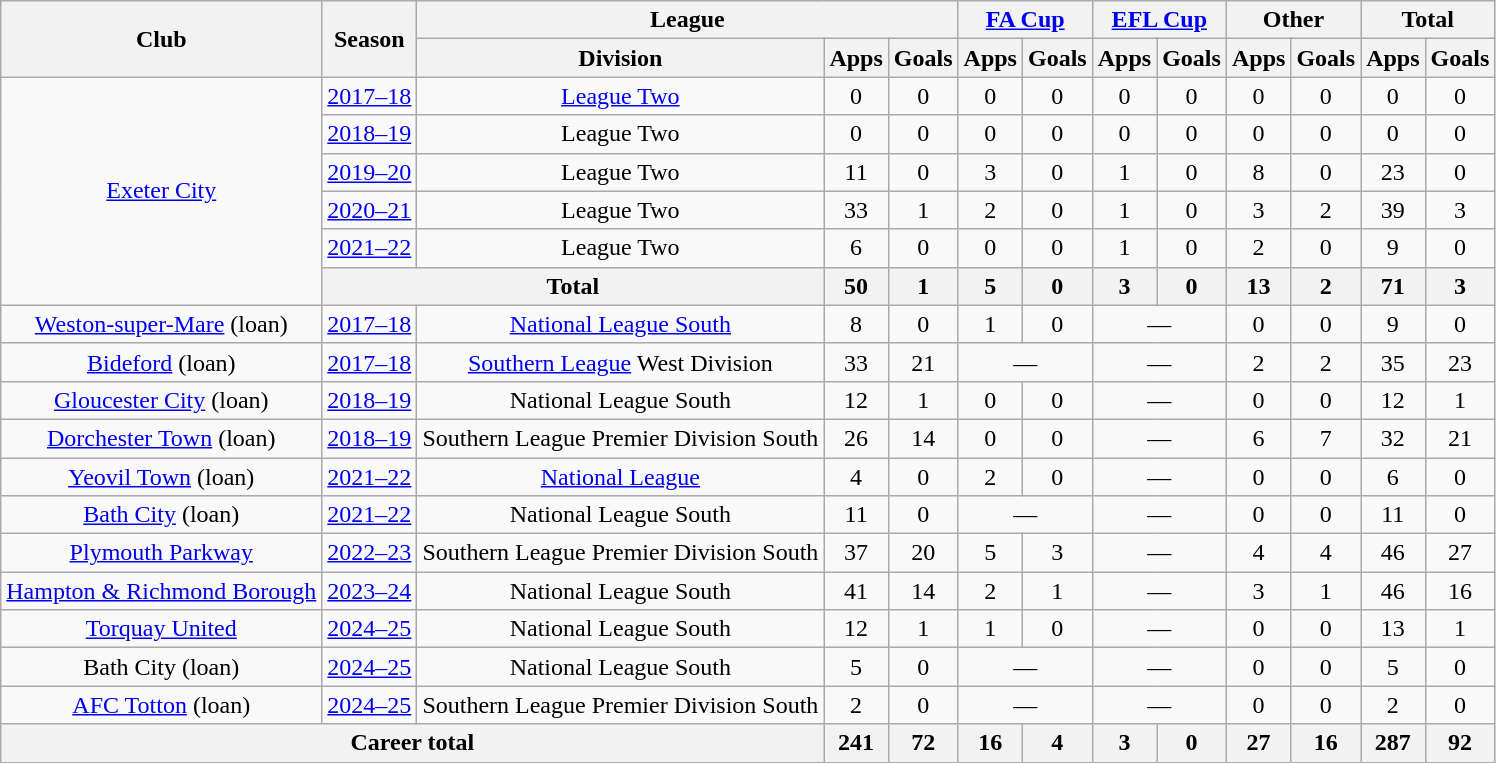<table class=wikitable style=text-align:center>
<tr>
<th rowspan=2>Club</th>
<th rowspan=2>Season</th>
<th colspan=3>League</th>
<th colspan=2><a href='#'>FA Cup</a></th>
<th colspan=2><a href='#'>EFL Cup</a></th>
<th colspan=2>Other</th>
<th colspan=2>Total</th>
</tr>
<tr>
<th>Division</th>
<th>Apps</th>
<th>Goals</th>
<th>Apps</th>
<th>Goals</th>
<th>Apps</th>
<th>Goals</th>
<th>Apps</th>
<th>Goals</th>
<th>Apps</th>
<th>Goals</th>
</tr>
<tr>
<td rowspan=6><a href='#'>Exeter City</a></td>
<td><a href='#'>2017–18</a></td>
<td><a href='#'>League Two</a></td>
<td>0</td>
<td>0</td>
<td>0</td>
<td>0</td>
<td>0</td>
<td>0</td>
<td>0</td>
<td>0</td>
<td>0</td>
<td>0</td>
</tr>
<tr>
<td><a href='#'>2018–19</a></td>
<td>League Two</td>
<td>0</td>
<td>0</td>
<td>0</td>
<td>0</td>
<td>0</td>
<td>0</td>
<td>0</td>
<td>0</td>
<td>0</td>
<td>0</td>
</tr>
<tr>
<td><a href='#'>2019–20</a></td>
<td>League Two</td>
<td>11</td>
<td>0</td>
<td>3</td>
<td>0</td>
<td>1</td>
<td>0</td>
<td>8</td>
<td>0</td>
<td>23</td>
<td>0</td>
</tr>
<tr>
<td><a href='#'>2020–21</a></td>
<td>League Two</td>
<td>33</td>
<td>1</td>
<td>2</td>
<td>0</td>
<td>1</td>
<td>0</td>
<td>3</td>
<td>2</td>
<td>39</td>
<td>3</td>
</tr>
<tr>
<td><a href='#'>2021–22</a></td>
<td>League Two</td>
<td>6</td>
<td>0</td>
<td>0</td>
<td>0</td>
<td>1</td>
<td>0</td>
<td>2</td>
<td>0</td>
<td>9</td>
<td>0</td>
</tr>
<tr>
<th colspan=2>Total</th>
<th>50</th>
<th>1</th>
<th>5</th>
<th>0</th>
<th>3</th>
<th>0</th>
<th>13</th>
<th>2</th>
<th>71</th>
<th>3</th>
</tr>
<tr>
<td><a href='#'>Weston-super-Mare</a> (loan)</td>
<td><a href='#'>2017–18</a></td>
<td><a href='#'>National League South</a></td>
<td>8</td>
<td>0</td>
<td>1</td>
<td>0</td>
<td colspan=2>—</td>
<td>0</td>
<td>0</td>
<td>9</td>
<td>0</td>
</tr>
<tr>
<td><a href='#'>Bideford</a> (loan)</td>
<td><a href='#'>2017–18</a></td>
<td><a href='#'>Southern League</a> West Division</td>
<td>33</td>
<td>21</td>
<td colspan=2>—</td>
<td colspan=2>—</td>
<td>2</td>
<td>2</td>
<td>35</td>
<td>23</td>
</tr>
<tr>
<td><a href='#'>Gloucester City</a> (loan)</td>
<td><a href='#'>2018–19</a></td>
<td>National League South</td>
<td>12</td>
<td>1</td>
<td>0</td>
<td>0</td>
<td colspan=2>—</td>
<td>0</td>
<td>0</td>
<td>12</td>
<td>1</td>
</tr>
<tr>
<td><a href='#'>Dorchester Town</a> (loan)</td>
<td><a href='#'>2018–19</a></td>
<td>Southern League Premier Division South</td>
<td>26</td>
<td>14</td>
<td>0</td>
<td>0</td>
<td colspan=2>—</td>
<td>6</td>
<td>7</td>
<td>32</td>
<td>21</td>
</tr>
<tr>
<td><a href='#'>Yeovil Town</a> (loan)</td>
<td><a href='#'>2021–22</a></td>
<td><a href='#'>National League</a></td>
<td>4</td>
<td>0</td>
<td>2</td>
<td>0</td>
<td colspan=2>—</td>
<td>0</td>
<td>0</td>
<td>6</td>
<td>0</td>
</tr>
<tr>
<td><a href='#'>Bath City</a> (loan)</td>
<td><a href='#'>2021–22</a></td>
<td>National League South</td>
<td>11</td>
<td>0</td>
<td colspan=2>—</td>
<td colspan=2>—</td>
<td>0</td>
<td>0</td>
<td>11</td>
<td>0</td>
</tr>
<tr>
<td><a href='#'>Plymouth Parkway</a></td>
<td><a href='#'>2022–23</a></td>
<td>Southern League Premier Division South</td>
<td>37</td>
<td>20</td>
<td>5</td>
<td>3</td>
<td colspan=2>—</td>
<td>4</td>
<td>4</td>
<td>46</td>
<td>27</td>
</tr>
<tr>
<td><a href='#'>Hampton & Richmond Borough</a></td>
<td><a href='#'>2023–24</a></td>
<td>National League South</td>
<td>41</td>
<td>14</td>
<td>2</td>
<td>1</td>
<td colspan=2>—</td>
<td>3</td>
<td>1</td>
<td>46</td>
<td>16</td>
</tr>
<tr>
<td><a href='#'>Torquay United</a></td>
<td><a href='#'>2024–25</a></td>
<td>National League South</td>
<td>12</td>
<td>1</td>
<td>1</td>
<td>0</td>
<td colspan=2>—</td>
<td>0</td>
<td>0</td>
<td>13</td>
<td>1</td>
</tr>
<tr>
<td>Bath City (loan)</td>
<td><a href='#'>2024–25</a></td>
<td>National League South</td>
<td>5</td>
<td>0</td>
<td colspan=2>—</td>
<td colspan=2>—</td>
<td>0</td>
<td>0</td>
<td>5</td>
<td>0</td>
</tr>
<tr>
<td><a href='#'>AFC Totton</a> (loan)</td>
<td><a href='#'>2024–25</a></td>
<td>Southern League Premier Division South</td>
<td>2</td>
<td>0</td>
<td colspan=2>—</td>
<td colspan=2>—</td>
<td>0</td>
<td>0</td>
<td>2</td>
<td>0</td>
</tr>
<tr>
<th colspan=3>Career total</th>
<th>241</th>
<th>72</th>
<th>16</th>
<th>4</th>
<th>3</th>
<th>0</th>
<th>27</th>
<th>16</th>
<th>287</th>
<th>92</th>
</tr>
</table>
